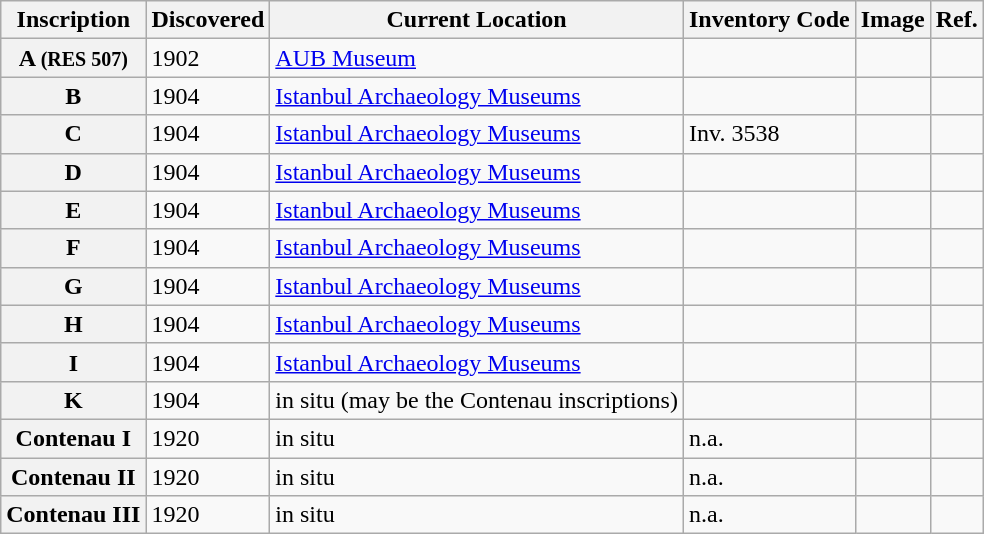<table class="wikitable">
<tr>
<th>Inscription</th>
<th>Discovered</th>
<th>Current Location</th>
<th>Inventory Code</th>
<th>Image</th>
<th>Ref.</th>
</tr>
<tr>
<th>A <small>(RES 507)</small></th>
<td>1902</td>
<td><a href='#'>AUB Museum</a></td>
<td></td>
<td></td>
<td></td>
</tr>
<tr>
<th>B</th>
<td>1904</td>
<td><a href='#'>Istanbul Archaeology Museums</a></td>
<td></td>
<td></td>
<td></td>
</tr>
<tr>
<th>C</th>
<td>1904</td>
<td><a href='#'>Istanbul Archaeology Museums</a></td>
<td>Inv. 3538</td>
<td></td>
<td></td>
</tr>
<tr>
<th>D</th>
<td>1904</td>
<td><a href='#'>Istanbul Archaeology Museums</a></td>
<td></td>
<td></td>
<td></td>
</tr>
<tr>
<th>E</th>
<td>1904</td>
<td><a href='#'>Istanbul Archaeology Museums</a></td>
<td></td>
<td></td>
<td></td>
</tr>
<tr>
<th>F</th>
<td>1904</td>
<td><a href='#'>Istanbul Archaeology Museums</a></td>
<td></td>
<td></td>
<td></td>
</tr>
<tr>
<th>G</th>
<td>1904</td>
<td><a href='#'>Istanbul Archaeology Museums</a></td>
<td></td>
<td></td>
<td></td>
</tr>
<tr>
<th>H</th>
<td>1904</td>
<td><a href='#'>Istanbul Archaeology Museums</a></td>
<td></td>
<td></td>
<td></td>
</tr>
<tr>
<th>I</th>
<td>1904</td>
<td><a href='#'>Istanbul Archaeology Museums</a></td>
<td></td>
<td></td>
<td></td>
</tr>
<tr>
<th>K</th>
<td>1904</td>
<td>in situ (may be the Contenau inscriptions)</td>
<td></td>
<td></td>
<td></td>
</tr>
<tr>
<th>Contenau I</th>
<td>1920</td>
<td>in situ</td>
<td>n.a.</td>
<td></td>
<td></td>
</tr>
<tr>
<th>Contenau II</th>
<td>1920</td>
<td>in situ</td>
<td>n.a.</td>
<td></td>
<td></td>
</tr>
<tr>
<th>Contenau III</th>
<td>1920</td>
<td>in situ</td>
<td>n.a.</td>
<td></td>
<td></td>
</tr>
</table>
